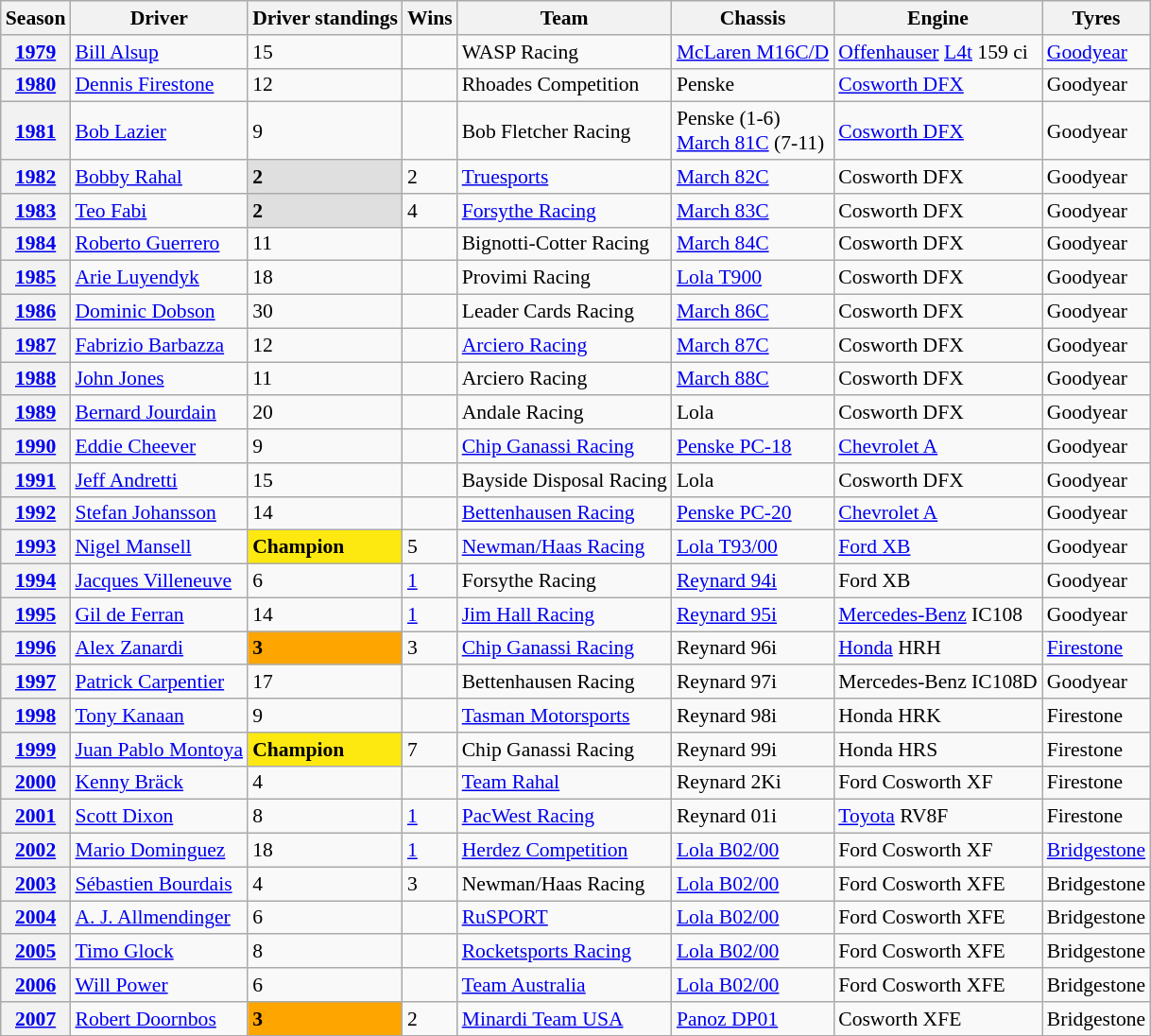<table class="wikitable" style="font-size:90%;">
<tr>
<th>Season</th>
<th>Driver</th>
<th>Driver standings</th>
<th>Wins</th>
<th>Team</th>
<th>Chassis</th>
<th>Engine</th>
<th>Tyres</th>
</tr>
<tr>
<th><a href='#'>1979</a></th>
<td> <a href='#'>Bill Alsup</a></td>
<td>15</td>
<td></td>
<td>WASP Racing</td>
<td><a href='#'>McLaren M16C/D</a></td>
<td><a href='#'>Offenhauser</a> <a href='#'>L4</a><a href='#'>t</a> 159 ci</td>
<td><a href='#'>Goodyear</a></td>
</tr>
<tr>
<th><a href='#'>1980</a></th>
<td> <a href='#'>Dennis Firestone</a></td>
<td>12</td>
<td></td>
<td>Rhoades Competition</td>
<td>Penske</td>
<td><a href='#'>Cosworth DFX</a></td>
<td>Goodyear</td>
</tr>
<tr>
<th><a href='#'>1981</a></th>
<td> <a href='#'>Bob Lazier</a></td>
<td>9</td>
<td></td>
<td>Bob Fletcher Racing</td>
<td>Penske (1-6) <br><a href='#'>March 81C</a> (7-11)</td>
<td><a href='#'>Cosworth DFX</a></td>
<td>Goodyear</td>
</tr>
<tr>
<th><a href='#'>1982</a></th>
<td> <a href='#'>Bobby Rahal</a></td>
<td style="background:#dfdfdf;"><strong>2</strong></td>
<td>2</td>
<td><a href='#'>Truesports</a></td>
<td><a href='#'>March 82C</a></td>
<td>Cosworth DFX</td>
<td>Goodyear</td>
</tr>
<tr>
<th><a href='#'>1983</a></th>
<td> <a href='#'>Teo Fabi</a></td>
<td style="background:#dfdfdf;"><strong>2</strong></td>
<td>4</td>
<td><a href='#'>Forsythe Racing</a></td>
<td><a href='#'>March 83C</a></td>
<td>Cosworth DFX</td>
<td>Goodyear</td>
</tr>
<tr>
<th><a href='#'>1984</a></th>
<td> <a href='#'>Roberto Guerrero</a></td>
<td>11</td>
<td></td>
<td>Bignotti-Cotter Racing</td>
<td><a href='#'>March 84C</a></td>
<td>Cosworth DFX</td>
<td>Goodyear</td>
</tr>
<tr>
<th><a href='#'>1985</a></th>
<td> <a href='#'>Arie Luyendyk</a></td>
<td>18</td>
<td></td>
<td>Provimi Racing</td>
<td><a href='#'>Lola T900</a></td>
<td>Cosworth DFX</td>
<td>Goodyear</td>
</tr>
<tr>
<th><a href='#'>1986</a></th>
<td> <a href='#'>Dominic Dobson</a></td>
<td>30</td>
<td></td>
<td>Leader Cards Racing</td>
<td><a href='#'>March 86C</a></td>
<td>Cosworth DFX</td>
<td>Goodyear</td>
</tr>
<tr>
<th><a href='#'>1987</a></th>
<td> <a href='#'>Fabrizio Barbazza</a></td>
<td>12</td>
<td></td>
<td><a href='#'>Arciero Racing</a></td>
<td><a href='#'>March 87C</a></td>
<td>Cosworth DFX</td>
<td>Goodyear</td>
</tr>
<tr>
<th><a href='#'>1988</a></th>
<td> <a href='#'>John Jones</a></td>
<td>11</td>
<td></td>
<td>Arciero Racing</td>
<td><a href='#'>March 88C</a></td>
<td>Cosworth DFX</td>
<td>Goodyear</td>
</tr>
<tr>
<th><a href='#'>1989</a></th>
<td> <a href='#'>Bernard Jourdain</a></td>
<td>20</td>
<td></td>
<td>Andale Racing</td>
<td>Lola</td>
<td>Cosworth DFX</td>
<td>Goodyear</td>
</tr>
<tr>
<th><a href='#'>1990</a></th>
<td> <a href='#'>Eddie Cheever</a></td>
<td>9</td>
<td></td>
<td><a href='#'>Chip Ganassi Racing</a></td>
<td><a href='#'>Penske PC-18</a></td>
<td><a href='#'>Chevrolet A</a></td>
<td>Goodyear</td>
</tr>
<tr>
<th><a href='#'>1991</a></th>
<td> <a href='#'>Jeff Andretti</a></td>
<td>15</td>
<td></td>
<td>Bayside Disposal Racing</td>
<td>Lola</td>
<td>Cosworth DFX</td>
<td>Goodyear</td>
</tr>
<tr>
<th><a href='#'>1992</a></th>
<td> <a href='#'>Stefan Johansson</a></td>
<td>14</td>
<td></td>
<td><a href='#'>Bettenhausen Racing</a></td>
<td><a href='#'>Penske PC-20</a></td>
<td><a href='#'>Chevrolet A</a></td>
<td>Goodyear</td>
</tr>
<tr>
<th><a href='#'>1993</a></th>
<td> <a href='#'>Nigel Mansell</a></td>
<td style="background:#FDE910;"><strong>Champion</strong></td>
<td>5</td>
<td><a href='#'>Newman/Haas Racing</a></td>
<td><a href='#'>Lola T93/00</a></td>
<td><a href='#'>Ford XB</a></td>
<td>Goodyear</td>
</tr>
<tr>
<th><a href='#'>1994</a></th>
<td> <a href='#'>Jacques Villeneuve</a></td>
<td>6</td>
<td><a href='#'>1</a></td>
<td>Forsythe Racing</td>
<td><a href='#'>Reynard 94i</a></td>
<td>Ford XB</td>
<td>Goodyear</td>
</tr>
<tr>
<th><a href='#'>1995</a></th>
<td> <a href='#'>Gil de Ferran</a></td>
<td>14</td>
<td><a href='#'>1</a></td>
<td><a href='#'>Jim Hall Racing</a></td>
<td><a href='#'>Reynard 95i</a></td>
<td><a href='#'>Mercedes-Benz</a> IC108</td>
<td>Goodyear</td>
</tr>
<tr>
<th><a href='#'>1996</a></th>
<td> <a href='#'>Alex Zanardi</a></td>
<td style="background:Orange;"><strong>3</strong></td>
<td>3</td>
<td><a href='#'>Chip Ganassi Racing</a></td>
<td>Reynard 96i</td>
<td><a href='#'>Honda</a> HRH</td>
<td><a href='#'>Firestone</a></td>
</tr>
<tr>
<th><a href='#'>1997</a></th>
<td> <a href='#'>Patrick Carpentier</a></td>
<td>17</td>
<td></td>
<td>Bettenhausen Racing</td>
<td>Reynard 97i</td>
<td>Mercedes-Benz IC108D</td>
<td>Goodyear</td>
</tr>
<tr>
<th><a href='#'>1998</a></th>
<td> <a href='#'>Tony Kanaan</a></td>
<td>9</td>
<td></td>
<td><a href='#'>Tasman Motorsports</a></td>
<td>Reynard 98i</td>
<td>Honda HRK</td>
<td>Firestone</td>
</tr>
<tr>
<th><a href='#'>1999</a></th>
<td> <a href='#'>Juan Pablo Montoya</a></td>
<td style="background:#FDE910;"><strong>Champion</strong></td>
<td>7</td>
<td>Chip Ganassi Racing</td>
<td>Reynard 99i</td>
<td>Honda HRS</td>
<td>Firestone</td>
</tr>
<tr>
<th><a href='#'>2000</a></th>
<td> <a href='#'>Kenny Bräck</a></td>
<td>4</td>
<td></td>
<td><a href='#'>Team Rahal</a></td>
<td>Reynard 2Ki</td>
<td>Ford Cosworth XF</td>
<td>Firestone</td>
</tr>
<tr>
<th><a href='#'>2001</a></th>
<td> <a href='#'>Scott Dixon</a></td>
<td>8</td>
<td><a href='#'>1</a></td>
<td><a href='#'>PacWest Racing</a></td>
<td>Reynard 01i</td>
<td><a href='#'>Toyota</a> RV8F</td>
<td>Firestone</td>
</tr>
<tr>
<th><a href='#'>2002</a></th>
<td> <a href='#'>Mario Dominguez</a></td>
<td>18</td>
<td><a href='#'>1</a></td>
<td><a href='#'>Herdez Competition</a></td>
<td><a href='#'>Lola B02/00</a></td>
<td>Ford Cosworth XF</td>
<td><a href='#'>Bridgestone</a></td>
</tr>
<tr>
<th><a href='#'>2003</a></th>
<td> <a href='#'>Sébastien Bourdais</a></td>
<td>4</td>
<td>3</td>
<td>Newman/Haas Racing</td>
<td><a href='#'>Lola B02/00</a></td>
<td>Ford Cosworth XFE</td>
<td>Bridgestone</td>
</tr>
<tr>
<th><a href='#'>2004</a></th>
<td> <a href='#'>A. J. Allmendinger</a></td>
<td>6</td>
<td></td>
<td><a href='#'>RuSPORT</a></td>
<td><a href='#'>Lola B02/00</a></td>
<td>Ford Cosworth XFE</td>
<td>Bridgestone</td>
</tr>
<tr>
<th><a href='#'>2005</a></th>
<td> <a href='#'>Timo Glock</a></td>
<td>8</td>
<td></td>
<td><a href='#'>Rocketsports Racing</a></td>
<td><a href='#'>Lola B02/00</a></td>
<td>Ford Cosworth XFE</td>
<td>Bridgestone</td>
</tr>
<tr>
<th><a href='#'>2006</a></th>
<td> <a href='#'>Will Power</a></td>
<td>6</td>
<td></td>
<td><a href='#'>Team Australia</a></td>
<td><a href='#'>Lola B02/00</a></td>
<td>Ford Cosworth XFE</td>
<td>Bridgestone</td>
</tr>
<tr>
<th><a href='#'>2007</a></th>
<td> <a href='#'>Robert Doornbos</a></td>
<td style="background:Orange;"><strong>3</strong></td>
<td>2</td>
<td><a href='#'>Minardi Team USA</a></td>
<td><a href='#'>Panoz DP01</a></td>
<td>Cosworth XFE</td>
<td>Bridgestone</td>
</tr>
<tr>
</tr>
</table>
